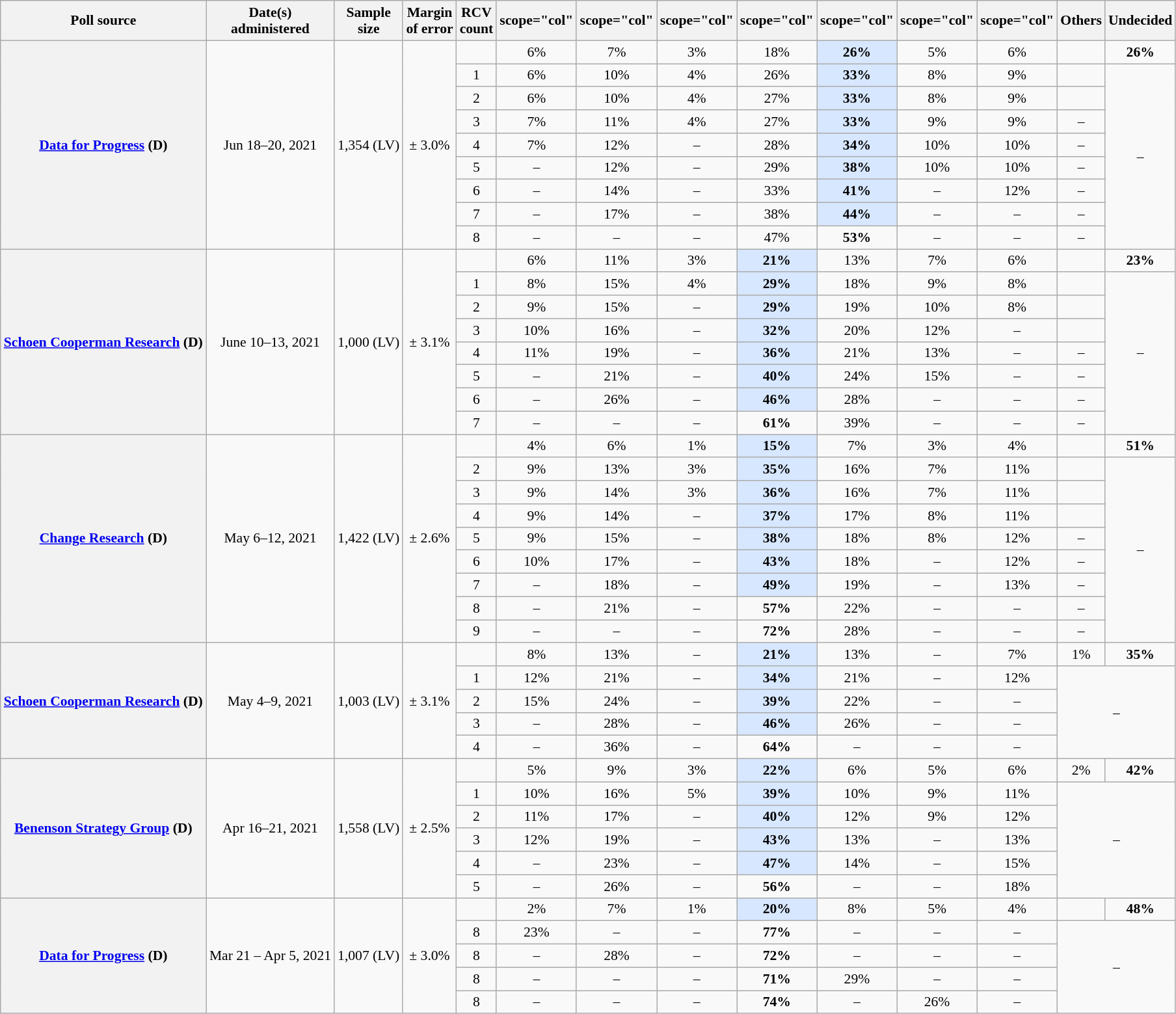<table class="wikitable plainrowheaders" style="text-align:center; font-size:90%;">
<tr>
<th scope="col">Poll source</th>
<th scope="col">Date(s)<br>administered</th>
<th scope="col">Sample<br>size</th>
<th scope="col">Margin<br>of error</th>
<th scope="col">RCV<br>count</th>
<th>scope="col" </th>
<th>scope="col" </th>
<th>scope="col" </th>
<th>scope="col" </th>
<th>scope="col" </th>
<th>scope="col" </th>
<th>scope="col" </th>
<th scope="col">Others</th>
<th scope="col">Undecided</th>
</tr>
<tr>
<th scope="row" rowspan="9"><a href='#'>Data for Progress</a> (D)</th>
<td rowspan="9">Jun 18–20, 2021</td>
<td rowspan="9">1,354 (LV)</td>
<td rowspan="9">± 3.0%</td>
<td></td>
<td>6%</td>
<td>7%</td>
<td>3%</td>
<td>18%</td>
<td style="background:#d7e7ff"><strong>26%</strong></td>
<td>5%</td>
<td>6%</td>
<td></td>
<td><strong>26%</strong></td>
</tr>
<tr>
<td>1</td>
<td>6%</td>
<td>10%</td>
<td>4%</td>
<td>26%</td>
<td style="background:#d7e7ff"><strong>33%</strong></td>
<td>8%</td>
<td>9%</td>
<td></td>
<td rowspan="8">–</td>
</tr>
<tr>
<td>2</td>
<td>6%</td>
<td>10%</td>
<td>4%</td>
<td>27%</td>
<td style="background:#d7e7ff"><strong>33%</strong></td>
<td>8%</td>
<td>9%</td>
<td></td>
</tr>
<tr>
<td>3</td>
<td>7%</td>
<td>11%</td>
<td>4%</td>
<td>27%</td>
<td style="background:#d7e7ff"><strong>33%</strong></td>
<td>9%</td>
<td>9%</td>
<td>–</td>
</tr>
<tr>
<td>4</td>
<td>7%</td>
<td>12%</td>
<td>–</td>
<td>28%</td>
<td style="background:#d7e7ff"><strong>34%</strong></td>
<td>10%</td>
<td>10%</td>
<td>–</td>
</tr>
<tr>
<td>5</td>
<td>–</td>
<td>12%</td>
<td>–</td>
<td>29%</td>
<td style="background:#d7e7ff"><strong>38%</strong></td>
<td>10%</td>
<td>10%</td>
<td>–</td>
</tr>
<tr>
<td>6</td>
<td>–</td>
<td>14%</td>
<td>–</td>
<td>33%</td>
<td style="background:#d7e7ff"><strong>41%</strong></td>
<td>–</td>
<td>12%</td>
<td>–</td>
</tr>
<tr>
<td>7</td>
<td>–</td>
<td>17%</td>
<td>–</td>
<td>38%</td>
<td style="background:#d7e7ff"><strong>44%</strong></td>
<td>–</td>
<td>–</td>
<td>–</td>
</tr>
<tr>
<td>8</td>
<td>–</td>
<td>–</td>
<td>–</td>
<td>47%</td>
<td><strong>53%</strong></td>
<td>–</td>
<td>–</td>
<td>–</td>
</tr>
<tr>
<th scope="row" rowspan="8"><a href='#'>Schoen Cooperman Research</a> (D)</th>
<td rowspan="8">June 10–13, 2021</td>
<td rowspan="8">1,000 (LV)</td>
<td rowspan="8">± 3.1%</td>
<td></td>
<td>6%</td>
<td>11%</td>
<td>3%</td>
<td style="background:#d7e7ff"><strong>21%</strong></td>
<td>13%</td>
<td>7%</td>
<td>6%</td>
<td></td>
<td><strong>23%</strong></td>
</tr>
<tr>
<td>1</td>
<td>8%</td>
<td>15%</td>
<td>4%</td>
<td style="background:#d7e7ff"><strong>29%</strong></td>
<td>18%</td>
<td>9%</td>
<td>8%</td>
<td></td>
<td rowspan="7">–</td>
</tr>
<tr>
<td>2</td>
<td>9%</td>
<td>15%</td>
<td>–</td>
<td style="background:#d7e7ff"><strong>29%</strong></td>
<td>19%</td>
<td>10%</td>
<td>8%</td>
<td></td>
</tr>
<tr>
<td>3</td>
<td>10%</td>
<td>16%</td>
<td>–</td>
<td style="background:#d7e7ff"><strong>32%</strong></td>
<td>20%</td>
<td>12%</td>
<td>–</td>
<td></td>
</tr>
<tr>
<td>4</td>
<td>11%</td>
<td>19%</td>
<td>–</td>
<td style="background:#d7e7ff"><strong>36%</strong></td>
<td>21%</td>
<td>13%</td>
<td>–</td>
<td>–</td>
</tr>
<tr>
<td>5</td>
<td>–</td>
<td>21%</td>
<td>–</td>
<td style="background:#d7e7ff"><strong>40%</strong></td>
<td>24%</td>
<td>15%</td>
<td>–</td>
<td>–</td>
</tr>
<tr>
<td>6</td>
<td>–</td>
<td>26%</td>
<td>–</td>
<td style="background:#d7e7ff"><strong>46%</strong></td>
<td>28%</td>
<td>–</td>
<td>–</td>
<td>–</td>
</tr>
<tr>
<td>7</td>
<td>–</td>
<td>–</td>
<td>–</td>
<td><strong>61%</strong></td>
<td>39%</td>
<td>–</td>
<td>–</td>
<td>–</td>
</tr>
<tr>
<th scope="row" rowspan="9"><a href='#'>Change Research</a> (D)</th>
<td rowspan="9">May 6–12, 2021</td>
<td rowspan="9">1,422 (LV)</td>
<td rowspan="9">± 2.6%</td>
<td></td>
<td>4%</td>
<td>6%</td>
<td>1%</td>
<td style="background:#d7e7ff"><strong>15%</strong></td>
<td>7%</td>
<td>3%</td>
<td>4%</td>
<td></td>
<td><strong>51%</strong></td>
</tr>
<tr>
<td>2</td>
<td>9%</td>
<td>13%</td>
<td>3%</td>
<td style="background:#d7e7ff"><strong>35%</strong></td>
<td>16%</td>
<td>7%</td>
<td>11%</td>
<td></td>
<td rowspan="8">–</td>
</tr>
<tr>
<td>3</td>
<td>9%</td>
<td>14%</td>
<td>3%</td>
<td style="background:#d7e7ff"><strong>36%</strong></td>
<td>16%</td>
<td>7%</td>
<td>11%</td>
<td></td>
</tr>
<tr>
<td>4</td>
<td>9%</td>
<td>14%</td>
<td>–</td>
<td style="background:#d7e7ff"><strong>37%</strong></td>
<td>17%</td>
<td>8%</td>
<td>11%</td>
<td></td>
</tr>
<tr>
<td>5</td>
<td>9%</td>
<td>15%</td>
<td>–</td>
<td style="background:#d7e7ff"><strong>38%</strong></td>
<td>18%</td>
<td>8%</td>
<td>12%</td>
<td>–</td>
</tr>
<tr>
<td>6</td>
<td>10%</td>
<td>17%</td>
<td>–</td>
<td style="background:#d7e7ff"><strong>43%</strong></td>
<td>18%</td>
<td>–</td>
<td>12%</td>
<td>–</td>
</tr>
<tr>
<td>7</td>
<td>–</td>
<td>18%</td>
<td>–</td>
<td style="background:#d7e7ff"><strong>49%</strong></td>
<td>19%</td>
<td>–</td>
<td>13%</td>
<td>–</td>
</tr>
<tr>
<td>8</td>
<td>–</td>
<td>21%</td>
<td>–</td>
<td><strong>57%</strong></td>
<td>22%</td>
<td>–</td>
<td>–</td>
<td>–</td>
</tr>
<tr>
<td>9</td>
<td>–</td>
<td>–</td>
<td>–</td>
<td><strong>72%</strong></td>
<td>28%</td>
<td>–</td>
<td>–</td>
<td>–</td>
</tr>
<tr>
<th scope="row" rowspan="5"><a href='#'>Schoen Cooperman Research</a> (D)</th>
<td rowspan="5">May 4–9, 2021</td>
<td rowspan="5">1,003 (LV)</td>
<td rowspan="5">± 3.1%</td>
<td></td>
<td>8%</td>
<td>13%</td>
<td>–</td>
<td style="background:#d7e7ff"><strong>21%</strong></td>
<td>13%</td>
<td>–</td>
<td>7%</td>
<td>1%</td>
<td><strong>35%</strong></td>
</tr>
<tr>
<td>1</td>
<td>12%</td>
<td>21%</td>
<td>–</td>
<td style="background:#d7e7ff"><strong>34%</strong></td>
<td>21%</td>
<td>–</td>
<td>12%</td>
<td rowspan="4" colspan="2">–</td>
</tr>
<tr>
<td>2</td>
<td>15%</td>
<td>24%</td>
<td>–</td>
<td style="background:#d7e7ff"><strong>39%</strong></td>
<td>22%</td>
<td>–</td>
<td>–</td>
</tr>
<tr>
<td>3</td>
<td>–</td>
<td>28%</td>
<td>–</td>
<td style="background:#d7e7ff"><strong>46%</strong></td>
<td>26%</td>
<td>–</td>
<td>–</td>
</tr>
<tr>
<td>4</td>
<td>–</td>
<td>36%</td>
<td>–</td>
<td><strong>64%</strong></td>
<td>–</td>
<td>–</td>
<td>–</td>
</tr>
<tr>
<th scope="row" rowspan="6"><a href='#'>Benenson Strategy Group</a> (D)</th>
<td rowspan="6">Apr 16–21, 2021</td>
<td rowspan="6">1,558 (LV)</td>
<td rowspan="6">± 2.5%</td>
<td></td>
<td>5%</td>
<td>9%</td>
<td>3%</td>
<td style="background:#d7e7ff"><strong>22%</strong></td>
<td>6%</td>
<td>5%</td>
<td>6%</td>
<td>2%</td>
<td><strong>42%</strong></td>
</tr>
<tr>
<td>1</td>
<td>10%</td>
<td>16%</td>
<td>5%</td>
<td style="background:#d7e7ff"><strong>39%</strong></td>
<td>10%</td>
<td>9%</td>
<td>11%</td>
<td rowspan="5" colspan="2">–</td>
</tr>
<tr>
<td>2</td>
<td>11%</td>
<td>17%</td>
<td>–</td>
<td style="background:#d7e7ff"><strong>40%</strong></td>
<td>12%</td>
<td>9%</td>
<td>12%</td>
</tr>
<tr>
<td>3</td>
<td>12%</td>
<td>19%</td>
<td>–</td>
<td style="background:#d7e7ff"><strong>43%</strong></td>
<td>13%</td>
<td>–</td>
<td>13%</td>
</tr>
<tr>
<td>4</td>
<td>–</td>
<td>23%</td>
<td>–</td>
<td style="background:#d7e7ff"><strong>47%</strong></td>
<td>14%</td>
<td>–</td>
<td>15%</td>
</tr>
<tr>
<td>5</td>
<td>–</td>
<td>26%</td>
<td>–</td>
<td><strong>56%</strong></td>
<td>–</td>
<td>–</td>
<td>18%</td>
</tr>
<tr>
<th scope="row" rowspan="5"><a href='#'>Data for Progress</a> (D)</th>
<td rowspan="5">Mar 21 – Apr 5, 2021</td>
<td rowspan="5">1,007 (LV)</td>
<td rowspan="5">± 3.0%</td>
<td></td>
<td>2%</td>
<td>7%</td>
<td>1%</td>
<td style="background:#d7e7ff"><strong>20%</strong></td>
<td>8%</td>
<td>5%</td>
<td>4%</td>
<td></td>
<td><strong>48%</strong></td>
</tr>
<tr>
<td>8</td>
<td>23%</td>
<td>–</td>
<td>–</td>
<td><strong>77%</strong></td>
<td>–</td>
<td>–</td>
<td>–</td>
<td rowspan="4" colspan="2">–</td>
</tr>
<tr>
<td>8</td>
<td>–</td>
<td>28%</td>
<td>–</td>
<td><strong>72%</strong></td>
<td>–</td>
<td>–</td>
<td>–</td>
</tr>
<tr>
<td>8</td>
<td>–</td>
<td>–</td>
<td>–</td>
<td><strong>71%</strong></td>
<td>29%</td>
<td>–</td>
<td>–</td>
</tr>
<tr>
<td>8</td>
<td>–</td>
<td>–</td>
<td>–</td>
<td><strong>74%</strong></td>
<td>–</td>
<td>26%</td>
<td>–</td>
</tr>
</table>
